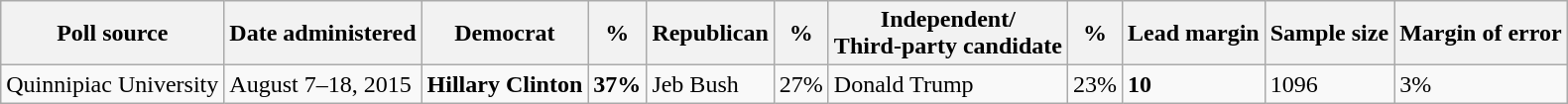<table class="wikitable">
<tr>
<th>Poll source</th>
<th>Date administered</th>
<th>Democrat</th>
<th>%</th>
<th>Republican</th>
<th>%</th>
<th>Independent/<br>Third-party candidate</th>
<th>%</th>
<th>Lead margin</th>
<th>Sample size</th>
<th>Margin of error</th>
</tr>
<tr>
<td>Quinnipiac University</td>
<td>August 7–18, 2015</td>
<td><strong>Hillary Clinton</strong></td>
<td><strong>37%</strong></td>
<td>Jeb Bush</td>
<td>27%</td>
<td>Donald Trump</td>
<td>23%</td>
<td><strong>10</strong></td>
<td>1096</td>
<td>3%</td>
</tr>
</table>
